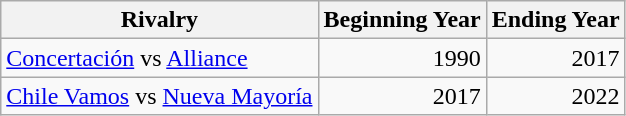<table class="wikitable sortable">
<tr>
<th>Rivalry</th>
<th>Beginning Year</th>
<th>Ending Year</th>
</tr>
<tr>
<td><a href='#'>Concertación</a> vs <a href='#'>Alliance</a></td>
<td style="text-align:right;">1990</td>
<td style="text-align:right;">2017</td>
</tr>
<tr>
<td><a href='#'>Chile Vamos</a> vs <a href='#'>Nueva Mayoría</a></td>
<td style="text-align:right;">2017</td>
<td style="text-align:right;">2022</td>
</tr>
</table>
